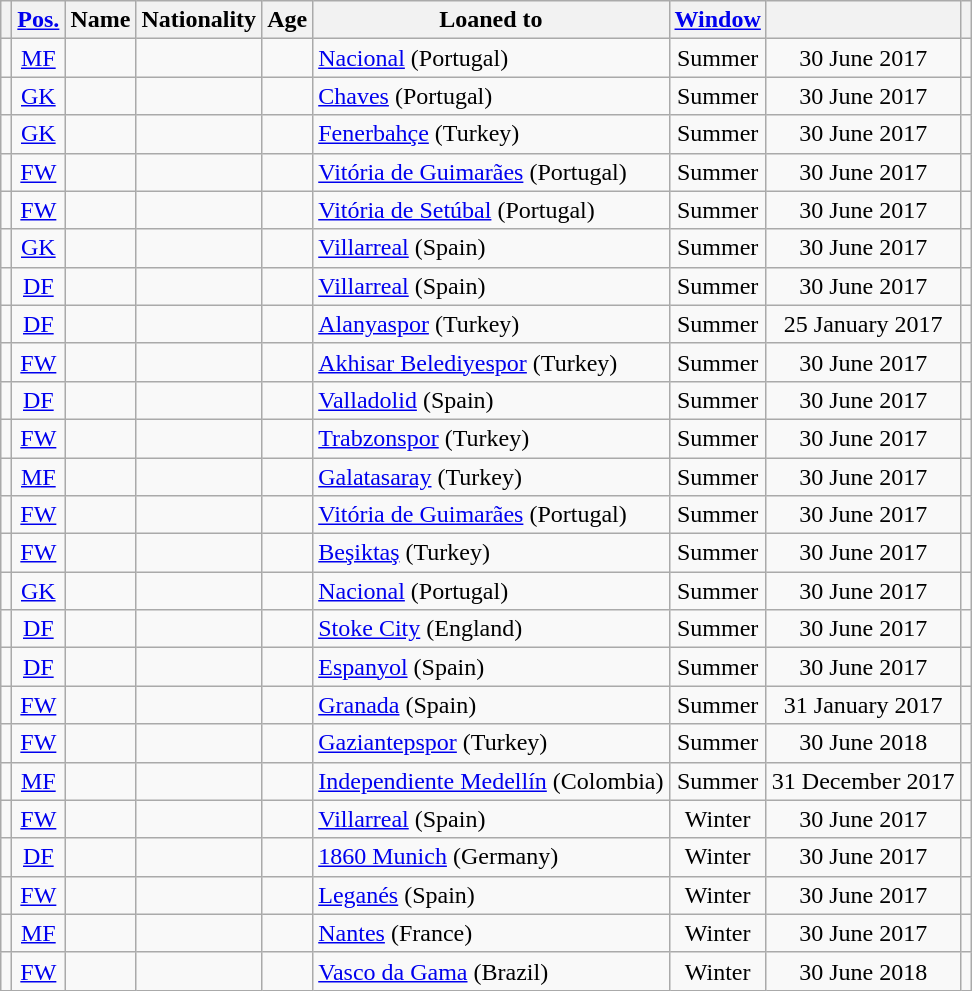<table class="wikitable sortable" style="text-align:center;">
<tr>
<th scope=col></th>
<th scope=col><a href='#'>Pos.</a></th>
<th scope=col>Name</th>
<th scope=col>Nationality</th>
<th scope=col>Age</th>
<th scope=col>Loaned to</th>
<th scope=col><a href='#'>Window</a></th>
<th scope=col></th>
<th scope=col class=unsortable></th>
</tr>
<tr>
<td></td>
<td><a href='#'>MF</a></td>
<td align=left></td>
<td align=left></td>
<td></td>
<td align=left><a href='#'>Nacional</a> (Portugal)</td>
<td>Summer</td>
<td>30 June 2017</td>
<td></td>
</tr>
<tr>
<td></td>
<td><a href='#'>GK</a></td>
<td align=left></td>
<td align=left></td>
<td></td>
<td align=left><a href='#'>Chaves</a> (Portugal)</td>
<td>Summer</td>
<td>30 June 2017</td>
<td></td>
</tr>
<tr>
<td></td>
<td><a href='#'>GK</a></td>
<td align=left></td>
<td align=left></td>
<td></td>
<td align=left><a href='#'>Fenerbahçe</a> (Turkey)</td>
<td>Summer</td>
<td>30 June 2017</td>
<td></td>
</tr>
<tr>
<td></td>
<td><a href='#'>FW</a></td>
<td align=left></td>
<td align=left></td>
<td></td>
<td align=left><a href='#'>Vitória de Guimarães</a> (Portugal)</td>
<td>Summer</td>
<td>30 June 2017</td>
<td></td>
</tr>
<tr>
<td></td>
<td><a href='#'>FW</a></td>
<td align=left></td>
<td align=left></td>
<td></td>
<td align=left><a href='#'>Vitória de Setúbal</a> (Portugal)</td>
<td>Summer</td>
<td>30 June 2017</td>
<td></td>
</tr>
<tr>
<td></td>
<td><a href='#'>GK</a></td>
<td align=left></td>
<td align=left></td>
<td></td>
<td align=left><a href='#'>Villarreal</a> (Spain)</td>
<td>Summer</td>
<td>30 June 2017</td>
<td></td>
</tr>
<tr>
<td></td>
<td><a href='#'>DF</a></td>
<td align=left></td>
<td align=left></td>
<td></td>
<td align=left><a href='#'>Villarreal</a> (Spain)</td>
<td>Summer</td>
<td>30 June 2017</td>
<td></td>
</tr>
<tr>
<td></td>
<td><a href='#'>DF</a></td>
<td align=left></td>
<td align=left></td>
<td></td>
<td align=left><a href='#'>Alanyaspor</a> (Turkey)</td>
<td>Summer</td>
<td>25 January 2017</td>
<td></td>
</tr>
<tr>
<td></td>
<td><a href='#'>FW</a></td>
<td align=left></td>
<td align=left></td>
<td></td>
<td align=left><a href='#'>Akhisar Belediyespor</a> (Turkey)</td>
<td>Summer</td>
<td>30 June 2017</td>
<td></td>
</tr>
<tr>
<td></td>
<td><a href='#'>DF</a></td>
<td align=left></td>
<td align=left></td>
<td></td>
<td align=left><a href='#'>Valladolid</a> (Spain)</td>
<td>Summer</td>
<td>30 June 2017</td>
<td></td>
</tr>
<tr>
<td></td>
<td><a href='#'>FW</a></td>
<td align=left></td>
<td align=left></td>
<td></td>
<td align=left><a href='#'>Trabzonspor</a> (Turkey)</td>
<td>Summer</td>
<td>30 June 2017</td>
<td></td>
</tr>
<tr>
<td></td>
<td><a href='#'>MF</a></td>
<td align=left></td>
<td align=left></td>
<td></td>
<td align=left><a href='#'>Galatasaray</a> (Turkey)</td>
<td>Summer</td>
<td>30 June 2017</td>
<td></td>
</tr>
<tr>
<td></td>
<td><a href='#'>FW</a></td>
<td align=left></td>
<td align=left></td>
<td></td>
<td align=left><a href='#'>Vitória de Guimarães</a> (Portugal)</td>
<td>Summer</td>
<td>30 June 2017</td>
<td></td>
</tr>
<tr>
<td></td>
<td><a href='#'>FW</a></td>
<td align=left></td>
<td align=left></td>
<td></td>
<td align=left><a href='#'>Beşiktaş</a> (Turkey)</td>
<td>Summer</td>
<td>30 June 2017</td>
<td></td>
</tr>
<tr>
<td></td>
<td><a href='#'>GK</a></td>
<td align=left></td>
<td align=left></td>
<td></td>
<td align=left><a href='#'>Nacional</a> (Portugal)</td>
<td>Summer</td>
<td>30 June 2017</td>
<td></td>
</tr>
<tr>
<td></td>
<td><a href='#'>DF</a></td>
<td align=left></td>
<td align=left></td>
<td></td>
<td align=left><a href='#'>Stoke City</a> (England)</td>
<td>Summer</td>
<td>30 June 2017</td>
<td></td>
</tr>
<tr>
<td></td>
<td><a href='#'>DF</a></td>
<td align=left></td>
<td align=left></td>
<td></td>
<td align=left><a href='#'>Espanyol</a> (Spain)</td>
<td>Summer</td>
<td>30 June 2017</td>
<td></td>
</tr>
<tr>
<td></td>
<td><a href='#'>FW</a></td>
<td align=left></td>
<td align=left></td>
<td></td>
<td align=left><a href='#'>Granada</a> (Spain)</td>
<td>Summer</td>
<td>31 January 2017</td>
<td></td>
</tr>
<tr>
<td></td>
<td><a href='#'>FW</a></td>
<td align=left></td>
<td align=left></td>
<td></td>
<td align=left><a href='#'>Gaziantepspor</a> (Turkey)</td>
<td>Summer</td>
<td>30 June 2018</td>
<td></td>
</tr>
<tr>
<td></td>
<td><a href='#'>MF</a></td>
<td align=left></td>
<td align=left></td>
<td></td>
<td align=left><a href='#'>Independiente Medellín</a> (Colombia)</td>
<td>Summer</td>
<td>31 December 2017</td>
<td></td>
</tr>
<tr>
<td></td>
<td><a href='#'>FW</a></td>
<td align=left></td>
<td align=left></td>
<td></td>
<td align=left><a href='#'>Villarreal</a> (Spain)</td>
<td>Winter</td>
<td>30 June 2017</td>
<td></td>
</tr>
<tr>
<td></td>
<td><a href='#'>DF</a></td>
<td align=left></td>
<td align=left></td>
<td></td>
<td align=left><a href='#'>1860 Munich</a> (Germany)</td>
<td>Winter</td>
<td>30 June 2017</td>
<td></td>
</tr>
<tr>
<td></td>
<td><a href='#'>FW</a></td>
<td align=left></td>
<td align=left></td>
<td></td>
<td align=left><a href='#'>Leganés</a> (Spain)</td>
<td>Winter</td>
<td>30 June 2017</td>
<td></td>
</tr>
<tr>
<td></td>
<td><a href='#'>MF</a></td>
<td align=left></td>
<td align=left></td>
<td></td>
<td align=left><a href='#'>Nantes</a> (France)</td>
<td>Winter</td>
<td>30 June 2017</td>
<td></td>
</tr>
<tr>
<td></td>
<td><a href='#'>FW</a></td>
<td align=left></td>
<td align=left></td>
<td></td>
<td align=left><a href='#'>Vasco da Gama</a> (Brazil)</td>
<td>Winter</td>
<td>30 June 2018</td>
<td></td>
</tr>
</table>
